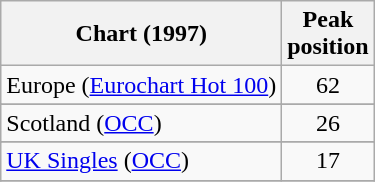<table class="wikitable sortable">
<tr>
<th>Chart (1997)</th>
<th>Peak<br>position</th>
</tr>
<tr>
<td>Europe (<a href='#'>Eurochart Hot 100</a>)</td>
<td align="center">62</td>
</tr>
<tr>
</tr>
<tr>
<td>Scotland (<a href='#'>OCC</a>)</td>
<td align="center">26</td>
</tr>
<tr>
</tr>
<tr>
<td><a href='#'>UK Singles</a> (<a href='#'>OCC</a>)</td>
<td align="center">17</td>
</tr>
<tr>
</tr>
</table>
